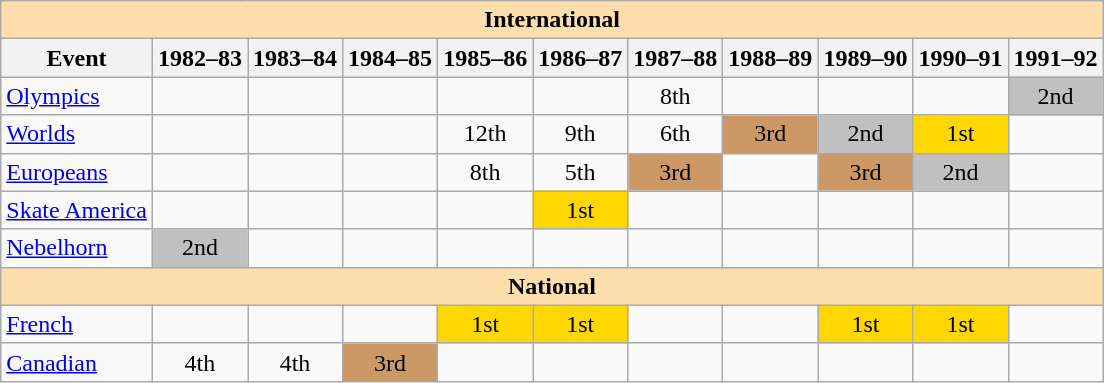<table class="wikitable" style="text-align:center">
<tr>
<th colspan="11" style="background:#ffdead; text-align:center;"><strong>International</strong></th>
</tr>
<tr>
<th>Event</th>
<th>1982–83</th>
<th>1983–84</th>
<th>1984–85</th>
<th>1985–86</th>
<th>1986–87</th>
<th>1987–88</th>
<th>1988–89</th>
<th>1989–90</th>
<th>1990–91</th>
<th>1991–92</th>
</tr>
<tr>
<td align=left><a href='#'>Olympics</a></td>
<td></td>
<td></td>
<td></td>
<td></td>
<td></td>
<td>8th</td>
<td></td>
<td></td>
<td></td>
<td style="background:silver;">2nd</td>
</tr>
<tr>
<td align=left><a href='#'>Worlds</a></td>
<td></td>
<td></td>
<td></td>
<td>12th</td>
<td>9th</td>
<td>6th</td>
<td style="background:#c96;">3rd</td>
<td style="background:silver;">2nd</td>
<td style="background:gold;">1st</td>
<td></td>
</tr>
<tr>
<td align=left><a href='#'>Europeans</a></td>
<td></td>
<td></td>
<td></td>
<td>8th</td>
<td>5th</td>
<td style="background:#c96;">3rd</td>
<td></td>
<td style="background:#c96;">3rd</td>
<td style="background:silver;">2nd</td>
<td></td>
</tr>
<tr>
<td align=left><a href='#'>Skate America</a></td>
<td></td>
<td></td>
<td></td>
<td></td>
<td style="background:gold;">1st</td>
<td></td>
<td></td>
<td></td>
<td></td>
<td></td>
</tr>
<tr>
<td align=left><a href='#'>Nebelhorn</a></td>
<td style="background:silver;">2nd</td>
<td></td>
<td></td>
<td></td>
<td></td>
<td></td>
<td></td>
<td></td>
<td></td>
<td></td>
</tr>
<tr>
<th colspan="11" style="background:#ffdead; text-align:center;"><strong>National</strong></th>
</tr>
<tr>
<td align=left><a href='#'>French</a></td>
<td></td>
<td></td>
<td></td>
<td style="background:gold;">1st</td>
<td style="background:gold;">1st</td>
<td></td>
<td></td>
<td style="background:gold;">1st</td>
<td style="background:gold;">1st</td>
<td></td>
</tr>
<tr>
<td align=left><a href='#'>Canadian</a></td>
<td>4th</td>
<td>4th</td>
<td style="background:#c96;">3rd</td>
<td></td>
<td></td>
<td></td>
<td></td>
<td></td>
<td></td>
<td></td>
</tr>
</table>
